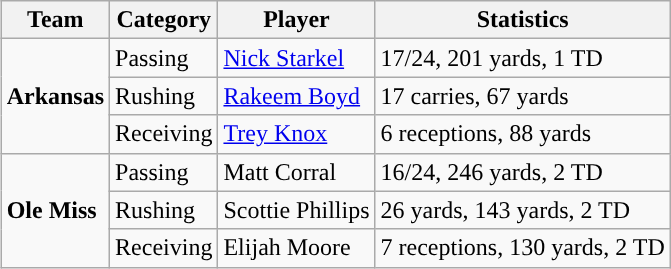<table class="wikitable" style="float: right;">
<tr>
<th>Team</th>
<th>Category</th>
<th>Player</th>
<th>Statistics</th>
</tr>
<tr>
<td rowspan=3><strong>Arkansas</strong></td>
<td>Passing</td>
<td><a href='#'>Nick Starkel</a></td>
<td>17/24, 201 yards, 1 TD</td>
</tr>
<tr>
<td>Rushing</td>
<td><a href='#'>Rakeem Boyd</a></td>
<td>17 carries, 67 yards</td>
</tr>
<tr>
<td>Receiving</td>
<td><a href='#'>Trey Knox</a></td>
<td>6 receptions, 88 yards</td>
</tr>
<tr>
<td rowspan=3><strong>Ole Miss</strong></td>
<td>Passing</td>
<td>Matt Corral</td>
<td>16/24, 246 yards, 2 TD</td>
</tr>
<tr>
<td>Rushing</td>
<td>Scottie Phillips</td>
<td>26 yards, 143 yards, 2 TD</td>
</tr>
<tr>
<td>Receiving</td>
<td>Elijah Moore</td>
<td>7 receptions, 130 yards, 2 TD</td>
</tr>
</table>
